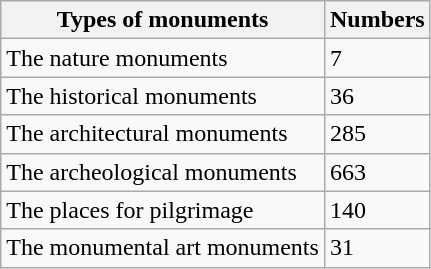<table class="wikitable">
<tr>
<th>Types of monuments</th>
<th>Numbers</th>
</tr>
<tr>
<td>The nature monuments</td>
<td>7</td>
</tr>
<tr>
<td>The historical monuments</td>
<td>36</td>
</tr>
<tr>
<td>The architectural monuments</td>
<td>285</td>
</tr>
<tr>
<td>The archeological monuments</td>
<td>663</td>
</tr>
<tr>
<td>The places for pilgrimage</td>
<td>140</td>
</tr>
<tr>
<td>The monumental art monuments</td>
<td>31</td>
</tr>
</table>
